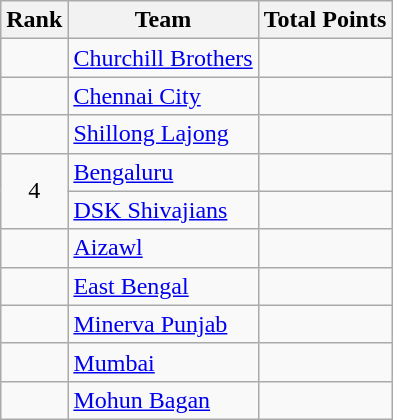<table class="wikitable sortable">
<tr>
<th>Rank</th>
<th>Team</th>
<th>Total Points</th>
</tr>
<tr>
<td></td>
<td><a href='#'>Churchill Brothers</a></td>
<td></td>
</tr>
<tr>
<td></td>
<td><a href='#'>Chennai City</a></td>
<td></td>
</tr>
<tr>
<td></td>
<td><a href='#'>Shillong Lajong</a></td>
<td></td>
</tr>
<tr>
<td rowspan=2 style="text-align:center;">4</td>
<td><a href='#'>Bengaluru</a></td>
<td></td>
</tr>
<tr>
<td><a href='#'>DSK Shivajians</a></td>
<td></td>
</tr>
<tr>
<td></td>
<td><a href='#'>Aizawl</a></td>
<td></td>
</tr>
<tr>
<td></td>
<td><a href='#'>East Bengal</a></td>
<td></td>
</tr>
<tr>
<td></td>
<td><a href='#'>Minerva Punjab</a></td>
<td></td>
</tr>
<tr>
<td></td>
<td><a href='#'>Mumbai</a></td>
<td></td>
</tr>
<tr>
<td></td>
<td><a href='#'>Mohun Bagan</a></td>
<td></td>
</tr>
</table>
